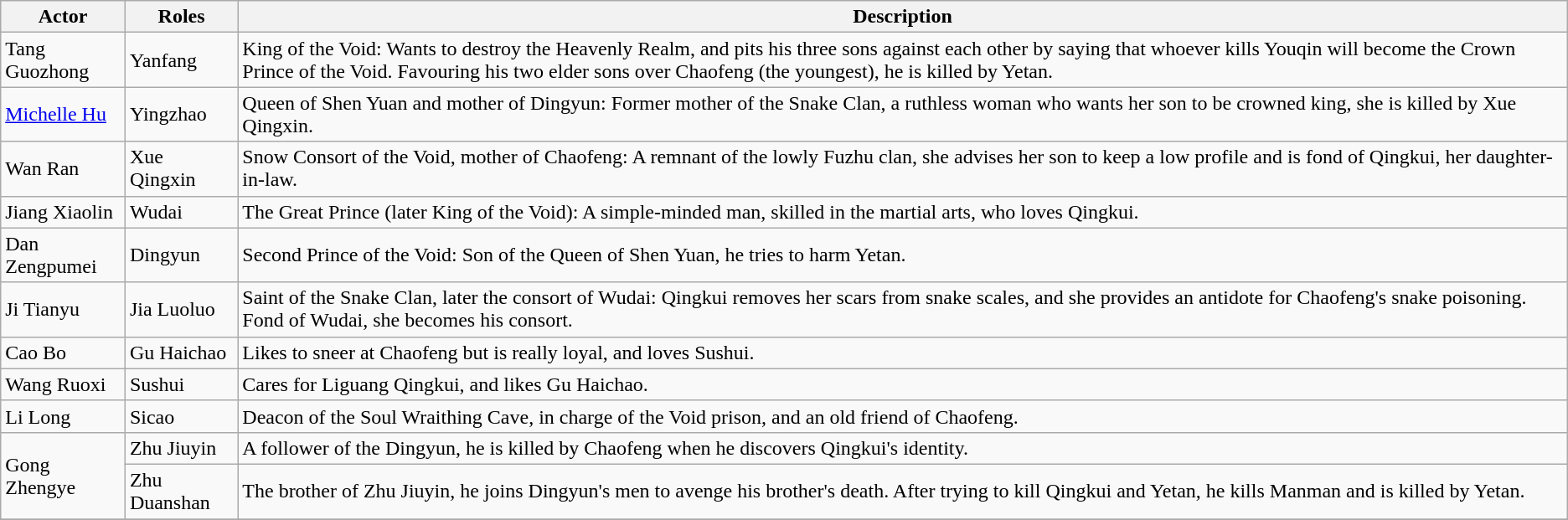<table class="wikitable">
<tr>
<th>Actor</th>
<th>Roles</th>
<th>Description</th>
</tr>
<tr>
<td>Tang Guozhong</td>
<td>Yanfang</td>
<td>King of the Void: Wants to destroy the Heavenly Realm, and pits his three sons against each other by saying that whoever kills Youqin will become the Crown Prince of the Void. Favouring his two elder sons over Chaofeng (the youngest), he is killed by Yetan.</td>
</tr>
<tr>
<td><a href='#'>Michelle Hu</a></td>
<td>Yingzhao</td>
<td>Queen of Shen Yuan and mother of Dingyun: Former mother of the Snake Clan, a ruthless woman who wants her son to be crowned king, she is killed by Xue Qingxin.</td>
</tr>
<tr>
<td>Wan Ran</td>
<td>Xue Qingxin</td>
<td>Snow Consort of the Void, mother of Chaofeng: A remnant of the lowly Fuzhu clan, she advises her son to keep a low profile and is fond of Qingkui, her daughter-in-law.</td>
</tr>
<tr>
<td>Jiang Xiaolin</td>
<td>Wudai</td>
<td>The Great Prince (later King of the Void): A simple-minded man, skilled in the martial arts, who loves Qingkui.</td>
</tr>
<tr>
<td>Dan Zengpumei</td>
<td>Dingyun</td>
<td>Second Prince of the Void: Son of the Queen of Shen Yuan, he tries to harm Yetan.</td>
</tr>
<tr>
<td>Ji Tianyu</td>
<td>Jia Luoluo</td>
<td>Saint of the Snake Clan, later the consort of Wudai: Qingkui removes her scars from snake scales, and she provides an antidote for Chaofeng's snake poisoning. Fond of Wudai, she becomes his consort.</td>
</tr>
<tr>
<td>Cao Bo</td>
<td>Gu Haichao</td>
<td>Likes to sneer at Chaofeng but is really loyal, and loves Sushui.</td>
</tr>
<tr>
<td>Wang Ruoxi</td>
<td>Sushui</td>
<td>Cares for Liguang Qingkui, and likes Gu Haichao.</td>
</tr>
<tr>
<td>Li Long</td>
<td>Sicao</td>
<td>Deacon of the Soul Wraithing Cave, in charge of the Void prison, and an old friend of Chaofeng.</td>
</tr>
<tr>
<td rowspan="2">Gong Zhengye</td>
<td>Zhu Jiuyin</td>
<td>A follower of the Dingyun, he is killed by Chaofeng when he discovers Qingkui's identity.</td>
</tr>
<tr>
<td>Zhu Duanshan</td>
<td>The brother of Zhu Jiuyin, he joins Dingyun's men to avenge his brother's death. After trying to kill Qingkui and Yetan, he kills Manman and is killed by Yetan.</td>
</tr>
<tr>
</tr>
</table>
